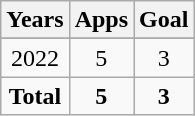<table class="wikitable" style="text-align:center">
<tr>
<th>Years</th>
<th>Apps</th>
<th>Goal</th>
</tr>
<tr>
</tr>
<tr>
<td>2022</td>
<td>5</td>
<td>3</td>
</tr>
<tr>
<td><strong>Total</strong></td>
<td><strong>5</strong></td>
<td><strong>3</strong></td>
</tr>
</table>
